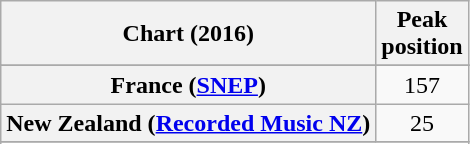<table class="wikitable sortable plainrowheaders" style="text-align:center">
<tr>
<th scope="col">Chart (2016)</th>
<th scope="col">Peak<br> position</th>
</tr>
<tr>
</tr>
<tr>
<th scope="row">France (<a href='#'>SNEP</a>)</th>
<td>157</td>
</tr>
<tr>
<th scope="row">New Zealand (<a href='#'>Recorded Music NZ</a>)</th>
<td>25</td>
</tr>
<tr>
</tr>
<tr>
</tr>
</table>
